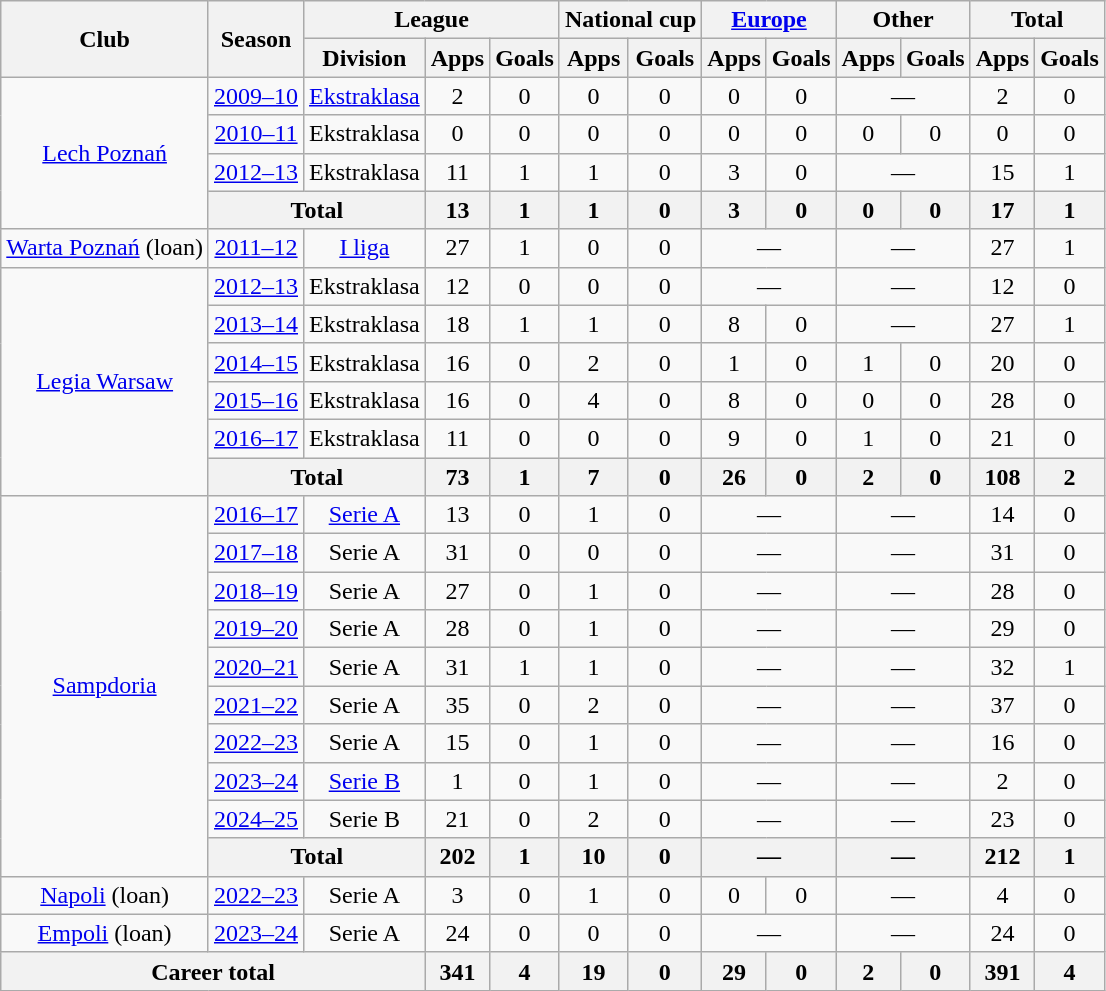<table class="wikitable" style="text-align:center">
<tr>
<th rowspan="2">Club</th>
<th rowspan="2">Season</th>
<th colspan="3">League</th>
<th colspan="2">National cup</th>
<th colspan="2"><a href='#'>Europe</a></th>
<th colspan="2">Other</th>
<th colspan="2">Total</th>
</tr>
<tr>
<th>Division</th>
<th>Apps</th>
<th>Goals</th>
<th>Apps</th>
<th>Goals</th>
<th>Apps</th>
<th>Goals</th>
<th>Apps</th>
<th>Goals</th>
<th>Apps</th>
<th>Goals</th>
</tr>
<tr>
<td rowspan="4"><a href='#'>Lech Poznań</a></td>
<td><a href='#'>2009–10</a></td>
<td><a href='#'>Ekstraklasa</a></td>
<td>2</td>
<td>0</td>
<td>0</td>
<td>0</td>
<td>0</td>
<td>0</td>
<td colspan="2">—</td>
<td>2</td>
<td>0</td>
</tr>
<tr>
<td><a href='#'>2010–11</a></td>
<td>Ekstraklasa</td>
<td>0</td>
<td>0</td>
<td>0</td>
<td>0</td>
<td>0</td>
<td>0</td>
<td>0</td>
<td>0</td>
<td>0</td>
<td>0</td>
</tr>
<tr>
<td><a href='#'>2012–13</a></td>
<td>Ekstraklasa</td>
<td>11</td>
<td>1</td>
<td>1</td>
<td>0</td>
<td>3</td>
<td>0</td>
<td colspan="2">—</td>
<td>15</td>
<td>1</td>
</tr>
<tr>
<th colspan="2">Total</th>
<th>13</th>
<th>1</th>
<th>1</th>
<th>0</th>
<th>3</th>
<th>0</th>
<th>0</th>
<th>0</th>
<th>17</th>
<th>1</th>
</tr>
<tr>
<td><a href='#'>Warta Poznań</a> (loan)</td>
<td><a href='#'>2011–12</a></td>
<td><a href='#'>I liga</a></td>
<td>27</td>
<td>1</td>
<td>0</td>
<td>0</td>
<td colspan="2">—</td>
<td colspan="2">—</td>
<td>27</td>
<td>1</td>
</tr>
<tr>
<td rowspan="6"><a href='#'>Legia Warsaw</a></td>
<td><a href='#'>2012–13</a></td>
<td>Ekstraklasa</td>
<td>12</td>
<td>0</td>
<td>0</td>
<td>0</td>
<td colspan="2">—</td>
<td colspan="2">—</td>
<td>12</td>
<td>0</td>
</tr>
<tr>
<td><a href='#'>2013–14</a></td>
<td>Ekstraklasa</td>
<td>18</td>
<td>1</td>
<td>1</td>
<td>0</td>
<td>8</td>
<td>0</td>
<td colspan="2">—</td>
<td>27</td>
<td>1</td>
</tr>
<tr>
<td><a href='#'>2014–15</a></td>
<td>Ekstraklasa</td>
<td>16</td>
<td>0</td>
<td>2</td>
<td>0</td>
<td>1</td>
<td>0</td>
<td>1</td>
<td>0</td>
<td>20</td>
<td>0</td>
</tr>
<tr>
<td><a href='#'>2015–16</a></td>
<td>Ekstraklasa</td>
<td>16</td>
<td>0</td>
<td>4</td>
<td>0</td>
<td>8</td>
<td>0</td>
<td>0</td>
<td>0</td>
<td>28</td>
<td>0</td>
</tr>
<tr>
<td><a href='#'>2016–17</a></td>
<td>Ekstraklasa</td>
<td>11</td>
<td>0</td>
<td>0</td>
<td>0</td>
<td>9</td>
<td>0</td>
<td>1</td>
<td>0</td>
<td>21</td>
<td>0</td>
</tr>
<tr>
<th colspan="2">Total</th>
<th>73</th>
<th>1</th>
<th>7</th>
<th>0</th>
<th>26</th>
<th>0</th>
<th>2</th>
<th>0</th>
<th>108</th>
<th>2</th>
</tr>
<tr>
<td rowspan="10"><a href='#'>Sampdoria</a></td>
<td><a href='#'>2016–17</a></td>
<td><a href='#'>Serie A</a></td>
<td>13</td>
<td>0</td>
<td>1</td>
<td>0</td>
<td colspan="2">—</td>
<td colspan="2">—</td>
<td>14</td>
<td>0</td>
</tr>
<tr>
<td><a href='#'>2017–18</a></td>
<td>Serie A</td>
<td>31</td>
<td>0</td>
<td>0</td>
<td>0</td>
<td colspan="2">—</td>
<td colspan="2">—</td>
<td>31</td>
<td>0</td>
</tr>
<tr>
<td><a href='#'>2018–19</a></td>
<td>Serie A</td>
<td>27</td>
<td>0</td>
<td>1</td>
<td>0</td>
<td colspan="2">—</td>
<td colspan="2">—</td>
<td>28</td>
<td>0</td>
</tr>
<tr>
<td><a href='#'>2019–20</a></td>
<td>Serie A</td>
<td>28</td>
<td>0</td>
<td>1</td>
<td>0</td>
<td colspan="2">—</td>
<td colspan="2">—</td>
<td>29</td>
<td>0</td>
</tr>
<tr>
<td><a href='#'>2020–21</a></td>
<td>Serie A</td>
<td>31</td>
<td>1</td>
<td>1</td>
<td>0</td>
<td colspan="2">—</td>
<td colspan="2">—</td>
<td>32</td>
<td>1</td>
</tr>
<tr>
<td><a href='#'>2021–22</a></td>
<td>Serie A</td>
<td>35</td>
<td>0</td>
<td>2</td>
<td>0</td>
<td colspan="2">—</td>
<td colspan="2">—</td>
<td>37</td>
<td>0</td>
</tr>
<tr>
<td><a href='#'>2022–23</a></td>
<td>Serie A</td>
<td>15</td>
<td>0</td>
<td>1</td>
<td>0</td>
<td colspan="2">—</td>
<td colspan="2">—</td>
<td>16</td>
<td>0</td>
</tr>
<tr>
<td><a href='#'>2023–24</a></td>
<td><a href='#'>Serie B</a></td>
<td>1</td>
<td>0</td>
<td>1</td>
<td>0</td>
<td colspan="2">—</td>
<td colspan="2">—</td>
<td>2</td>
<td>0</td>
</tr>
<tr>
<td><a href='#'>2024–25</a></td>
<td>Serie B</td>
<td>21</td>
<td>0</td>
<td>2</td>
<td>0</td>
<td colspan="2">—</td>
<td colspan="2">—</td>
<td>23</td>
<td>0</td>
</tr>
<tr>
<th colspan="2">Total</th>
<th>202</th>
<th>1</th>
<th>10</th>
<th>0</th>
<th colspan="2">—</th>
<th colspan="2">—</th>
<th>212</th>
<th>1</th>
</tr>
<tr>
<td><a href='#'>Napoli</a> (loan)</td>
<td><a href='#'>2022–23</a></td>
<td>Serie A</td>
<td>3</td>
<td>0</td>
<td>1</td>
<td>0</td>
<td>0</td>
<td>0</td>
<td colspan="2">—</td>
<td>4</td>
<td>0</td>
</tr>
<tr>
<td><a href='#'>Empoli</a> (loan)</td>
<td><a href='#'>2023–24</a></td>
<td>Serie A</td>
<td>24</td>
<td>0</td>
<td>0</td>
<td>0</td>
<td colspan="2">—</td>
<td colspan="2">—</td>
<td>24</td>
<td>0</td>
</tr>
<tr>
<th colspan="3">Career total</th>
<th>341</th>
<th>4</th>
<th>19</th>
<th>0</th>
<th>29</th>
<th>0</th>
<th>2</th>
<th>0</th>
<th>391</th>
<th>4</th>
</tr>
</table>
